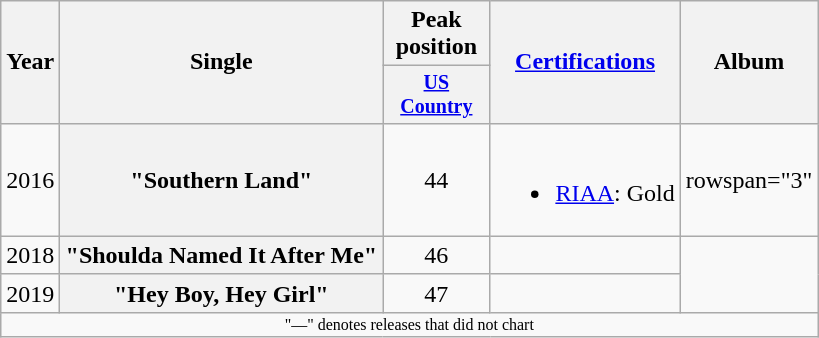<table class="wikitable plainrowheaders" style="text-align:center;">
<tr>
<th rowspan="2">Year</th>
<th rowspan="2" style="width:13em;">Single</th>
<th>Peak<br>position</th>
<th rowspan="2"><a href='#'>Certifications</a></th>
<th rowspan="2">Album</th>
</tr>
<tr style="font-size:smaller;">
<th width="65"><a href='#'>US<br>Country</a><br></th>
</tr>
<tr>
<td>2016</td>
<th scope="row">"Southern Land"<br></th>
<td>44</td>
<td><br><ul><li><a href='#'>RIAA</a>: Gold</li></ul></td>
<td>rowspan="3" </td>
</tr>
<tr>
<td>2018</td>
<th scope="row">"Shoulda Named It After Me"<br></th>
<td>46</td>
<td></td>
</tr>
<tr>
<td>2019</td>
<th scope="row">"Hey Boy, Hey Girl"<br></th>
<td>47</td>
<td></td>
</tr>
<tr>
<td colspan="7" style="font-size:8pt">"—" denotes releases that did not chart</td>
</tr>
</table>
